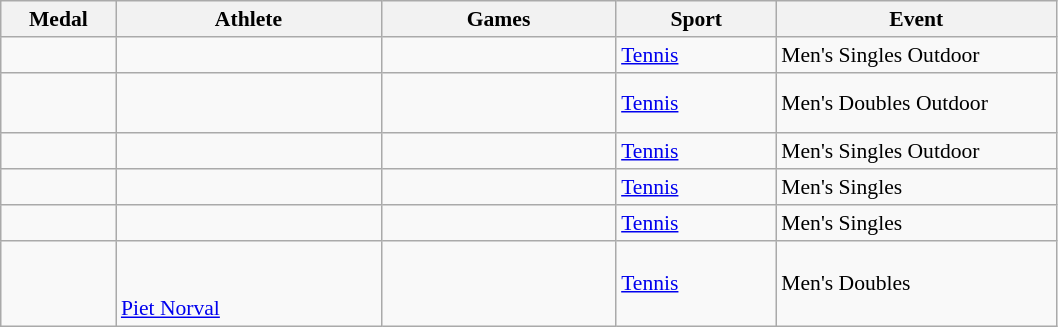<table class="wikitable sortable" style="font-size:90%">
<tr>
<th width="70">Medal</th>
<th width="170">Athlete</th>
<th width="150">Games</th>
<th width="100">Sport</th>
<th width="180">Event</th>
</tr>
<tr>
<td></td>
<td> </td>
<td></td>
<td> <a href='#'>Tennis</a></td>
<td>Men's Singles Outdoor</td>
</tr>
<tr>
<td></td>
<td><br><br></td>
<td></td>
<td> <a href='#'>Tennis</a></td>
<td>Men's Doubles Outdoor</td>
</tr>
<tr>
<td></td>
<td> </td>
<td></td>
<td> <a href='#'>Tennis</a></td>
<td>Men's Singles Outdoor</td>
</tr>
<tr>
<td></td>
<td> </td>
<td></td>
<td> <a href='#'>Tennis</a></td>
<td>Men's Singles</td>
</tr>
<tr>
<td></td>
<td> </td>
<td></td>
<td> <a href='#'>Tennis</a></td>
<td>Men's Singles</td>
</tr>
<tr>
<td></td>
<td><br><br><a href='#'>Piet Norval</a></td>
<td></td>
<td> <a href='#'>Tennis</a></td>
<td>Men's Doubles</td>
</tr>
</table>
